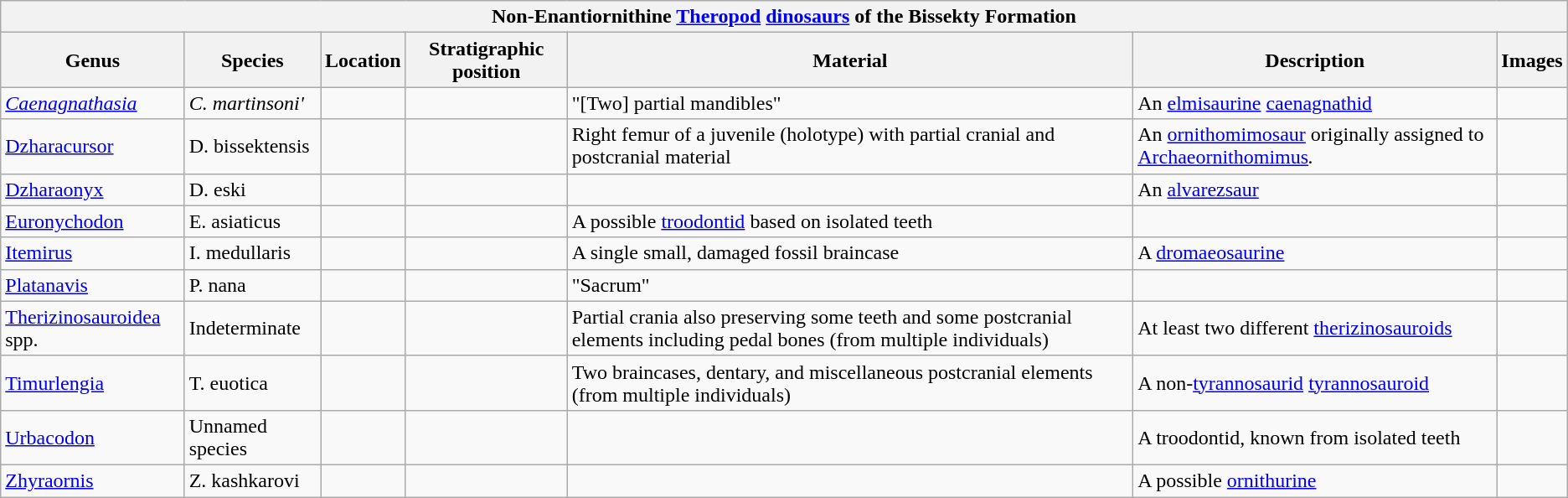<table class="wikitable" align="center">
<tr>
<th colspan="7" align="center"><strong>Non-Enantiornithine <a href='#'>Theropod</a> <a href='#'>dinosaurs</a> of the Bissekty Formation</strong></th>
</tr>
<tr>
<th>Genus</th>
<th>Species</th>
<th>Location</th>
<th>Stratigraphic position</th>
<th>Material</th>
<th>Description</th>
<th>Images</th>
</tr>
<tr>
<td><em><a href='#'>Caenagnathasia</a></em></td>
<td><em>C. martinsoni'</td>
<td></td>
<td></td>
<td>"[Two] partial mandibles"</td>
<td>An <a href='#'>elmisaurine</a> <a href='#'>caenagnathid</a></td>
<td></td>
</tr>
<tr>
<td></em><a href='#'>Dzharacursor</a><em></td>
<td></em>D. bissektensis<em></td>
<td></td>
<td></td>
<td>Right femur of a juvenile (holotype) with partial cranial and postcranial material</td>
<td>An <a href='#'>ornithomimosaur</a> originally assigned to </em><a href='#'>Archaeornithomimus</a><em>.</td>
<td></td>
</tr>
<tr>
<td></em><a href='#'>Dzharaonyx</a><em></td>
<td></em>D. eski<em></td>
<td></td>
<td></td>
<td></td>
<td>An <a href='#'>alvarezsaur</a></td>
<td></td>
</tr>
<tr>
<td></em><a href='#'>Euronychodon</a><em></td>
<td></em>E. asiaticus<em></td>
<td></td>
<td></td>
<td>A possible <a href='#'>troodontid</a> based on isolated teeth</td>
<td></td>
</tr>
<tr>
<td></em><a href='#'>Itemirus</a><em></td>
<td></em>I. medullaris<em></td>
<td></td>
<td></td>
<td>A single small, damaged fossil braincase</td>
<td>A <a href='#'>dromaeosaurine</a></td>
<td></td>
</tr>
<tr>
<td></em><a href='#'>Platanavis</a><em></td>
<td></em>P. nana<em></td>
<td></td>
<td></td>
<td>"Sacrum"</td>
<td></td>
<td></td>
</tr>
<tr>
<td><a href='#'>Therizinosauroidea</a> spp.</td>
<td>Indeterminate</td>
<td></td>
<td></td>
<td>Partial crania also preserving some teeth and some postcranial elements including pedal bones (from multiple individuals)</td>
<td>At least two different <a href='#'>therizinosauroids</a></td>
<td></td>
</tr>
<tr>
<td></em><a href='#'>Timurlengia</a><em></td>
<td></em>T. euotica<em></td>
<td></td>
<td></td>
<td>Two braincases, dentary, and miscellaneous postcranial elements (from multiple individuals)</td>
<td>A non-<a href='#'>tyrannosaurid</a> <a href='#'>tyrannosauroid</a></td>
<td></td>
</tr>
<tr>
<td></em><a href='#'>Urbacodon</a><em></td>
<td>Unnamed species</td>
<td></td>
<td></td>
<td></td>
<td>A troodontid, known from isolated teeth</td>
<td></td>
</tr>
<tr>
<td></em><a href='#'>Zhyraornis</a><em></td>
<td></em>Z. kashkarovi<em></td>
<td></td>
<td></td>
<td></td>
<td>A possible <a href='#'>ornithurine</a></td>
<td></td>
</tr>
</table>
